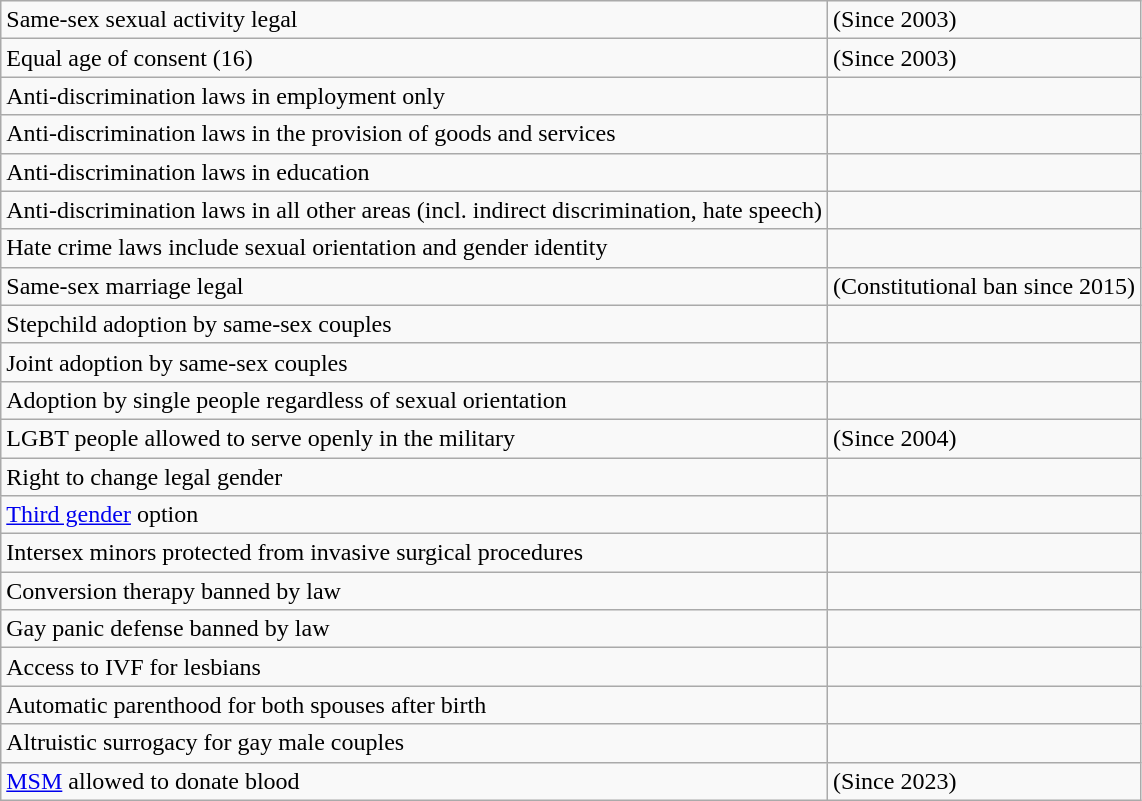<table class="wikitable">
<tr>
<td>Same-sex sexual activity legal</td>
<td> (Since 2003)</td>
</tr>
<tr>
<td>Equal age of consent (16)</td>
<td> (Since 2003)</td>
</tr>
<tr>
<td>Anti-discrimination laws in employment only</td>
<td></td>
</tr>
<tr>
<td>Anti-discrimination laws in the provision of goods and services</td>
<td></td>
</tr>
<tr>
<td>Anti-discrimination laws in education</td>
<td></td>
</tr>
<tr>
<td>Anti-discrimination laws in all other areas (incl. indirect discrimination, hate speech)</td>
<td></td>
</tr>
<tr>
<td>Hate crime laws include sexual orientation and gender identity</td>
<td></td>
</tr>
<tr>
<td>Same-sex marriage legal</td>
<td> (Constitutional ban since 2015)</td>
</tr>
<tr>
<td>Stepchild adoption by same-sex couples</td>
<td></td>
</tr>
<tr>
<td>Joint adoption by same-sex couples</td>
<td></td>
</tr>
<tr>
<td>Adoption by single people regardless of sexual orientation</td>
<td></td>
</tr>
<tr>
<td>LGBT people allowed to serve openly in the military</td>
<td> (Since 2004)</td>
</tr>
<tr>
<td>Right to change legal gender</td>
<td></td>
</tr>
<tr>
<td><a href='#'>Third gender</a> option</td>
<td></td>
</tr>
<tr>
<td>Intersex minors protected from invasive surgical procedures</td>
<td></td>
</tr>
<tr>
<td>Conversion therapy banned by law</td>
<td></td>
</tr>
<tr>
<td>Gay panic defense banned by law</td>
<td></td>
</tr>
<tr>
<td>Access to IVF for lesbians</td>
<td></td>
</tr>
<tr>
<td>Automatic parenthood for both spouses after birth</td>
<td></td>
</tr>
<tr>
<td>Altruistic surrogacy for gay male couples</td>
<td></td>
</tr>
<tr>
<td><a href='#'>MSM</a> allowed to donate blood</td>
<td> (Since 2023)</td>
</tr>
</table>
